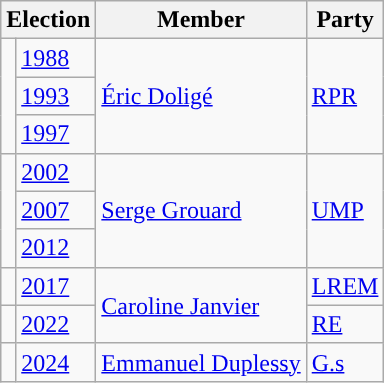<table class="wikitable">
<tr>
<th colspan=2>Election</th>
<th>Member</th>
<th>Party</th>
</tr>
<tr>
<td rowspan=3 style="color:inherit;background-color: "></td>
<td><a href='#'>1988</a></td>
<td rowspan=3><a href='#'>Éric Doligé</a></td>
<td rowspan=3><a href='#'>RPR</a></td>
</tr>
<tr>
<td><a href='#'>1993</a></td>
</tr>
<tr>
<td><a href='#'>1997</a></td>
</tr>
<tr>
<td rowspan=3 style="color:inherit;background-color: "></td>
<td><a href='#'>2002</a></td>
<td rowspan=3><a href='#'>Serge Grouard</a></td>
<td rowspan=3><a href='#'>UMP</a></td>
</tr>
<tr>
<td><a href='#'>2007</a></td>
</tr>
<tr>
<td><a href='#'>2012</a></td>
</tr>
<tr>
<td style="color:inherit;background-color: "></td>
<td><a href='#'>2017</a></td>
<td rowspan="2"><a href='#'>Caroline Janvier</a></td>
<td><a href='#'>LREM</a></td>
</tr>
<tr>
<td style="color:inherit;background-color: "></td>
<td><a href='#'>2022</a></td>
<td><a href='#'>RE</a></td>
</tr>
<tr>
<td style="color:inherit;background-color: "></td>
<td><a href='#'>2024</a></td>
<td><a href='#'>Emmanuel Duplessy</a></td>
<td><a href='#'>G.s</a></td>
</tr>
</table>
